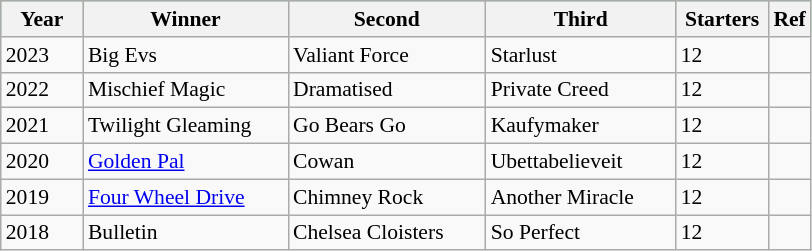<table class = "wikitable sortable" | border="1" cellpadding="0" style="border-collapse: collapse; font-size:90%">
<tr bgcolor="#77dd77" align="center">
<th width="48px"><strong>Year</strong></th>
<th width="130px"><strong>Winner</strong></th>
<th width="125px"><strong>Second</strong></th>
<th width="120px"><strong>Third</strong></th>
<th width="55px"><strong>Starters</strong></th>
<th>Ref</th>
</tr>
<tr>
<td>2023</td>
<td>Big Evs</td>
<td>Valiant Force</td>
<td>Starlust</td>
<td>12</td>
<td></td>
</tr>
<tr>
<td>2022</td>
<td>Mischief Magic</td>
<td>Dramatised</td>
<td>Private Creed</td>
<td>12</td>
<td></td>
</tr>
<tr>
<td>2021</td>
<td>Twilight Gleaming</td>
<td>Go Bears Go</td>
<td>Kaufymaker</td>
<td>12</td>
<td></td>
</tr>
<tr>
<td>2020</td>
<td><a href='#'>Golden Pal</a></td>
<td>Cowan</td>
<td>Ubettabelieveit</td>
<td>12</td>
<td></td>
</tr>
<tr>
<td>2019</td>
<td><a href='#'>Four Wheel Drive</a></td>
<td>Chimney Rock</td>
<td>Another Miracle</td>
<td>12</td>
<td></td>
</tr>
<tr>
<td>2018</td>
<td>Bulletin</td>
<td>Chelsea Cloisters</td>
<td>So Perfect</td>
<td>12</td>
<td></td>
</tr>
</table>
